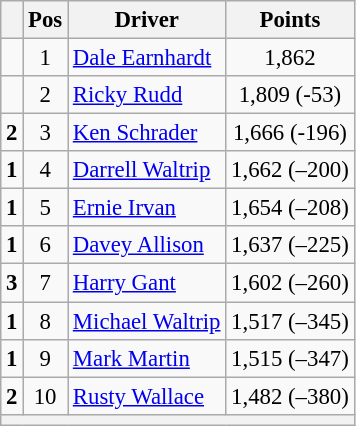<table class="wikitable" style="font-size: 95%;">
<tr>
<th></th>
<th>Pos</th>
<th>Driver</th>
<th>Points</th>
</tr>
<tr>
<td align="left"></td>
<td style="text-align:center;">1</td>
<td><a href='#'>Dale Earnhardt</a></td>
<td style="text-align:center;">1,862</td>
</tr>
<tr>
<td align="left"></td>
<td style="text-align:center;">2</td>
<td><a href='#'>Ricky Rudd</a></td>
<td style="text-align:center;">1,809 (-53)</td>
</tr>
<tr>
<td align="left">  <strong>2</strong></td>
<td style="text-align:center;">3</td>
<td><a href='#'>Ken Schrader</a></td>
<td style="text-align:center;">1,666 (-196)</td>
</tr>
<tr>
<td align="left">  <strong>1</strong></td>
<td style="text-align:center;">4</td>
<td><a href='#'>Darrell Waltrip</a></td>
<td style="text-align:center;">1,662 (–200)</td>
</tr>
<tr>
<td align="left">  <strong>1</strong></td>
<td style="text-align:center;">5</td>
<td><a href='#'>Ernie Irvan</a></td>
<td style="text-align:center;">1,654 (–208)</td>
</tr>
<tr>
<td align="left">  <strong>1</strong></td>
<td style="text-align:center;">6</td>
<td><a href='#'>Davey Allison</a></td>
<td style="text-align:center;">1,637 (–225)</td>
</tr>
<tr>
<td align="left">  <strong>3</strong></td>
<td style="text-align:center;">7</td>
<td><a href='#'>Harry Gant</a></td>
<td style="text-align:center;">1,602 (–260)</td>
</tr>
<tr>
<td align="left">  <strong>1</strong></td>
<td style="text-align:center;">8</td>
<td><a href='#'>Michael Waltrip</a></td>
<td style="text-align:center;">1,517 (–345)</td>
</tr>
<tr>
<td align="left">  <strong>1</strong></td>
<td style="text-align:center;">9</td>
<td><a href='#'>Mark Martin</a></td>
<td style="text-align:center;">1,515 (–347)</td>
</tr>
<tr>
<td align="left">  <strong>2</strong></td>
<td style="text-align:center;">10</td>
<td><a href='#'>Rusty Wallace</a></td>
<td style="text-align:center;">1,482 (–380)</td>
</tr>
<tr class="sortbottom">
<th colspan="9"></th>
</tr>
</table>
